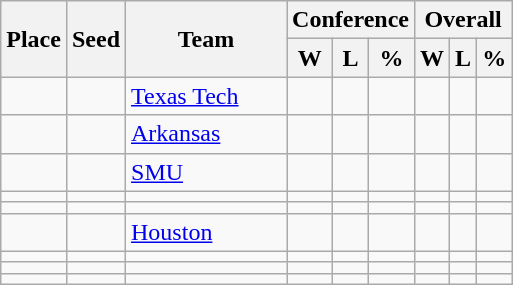<table class=wikitable>
<tr>
<th rowspan ="2">Place</th>
<th rowspan ="2">Seed</th>
<th rowspan ="2" width= "100pt">Team</th>
<th colspan = "3">Conference</th>
<th colspan ="3">Overall</th>
</tr>
<tr>
<th>W</th>
<th>L</th>
<th>%</th>
<th>W</th>
<th>L</th>
<th>%</th>
</tr>
<tr>
<td></td>
<td></td>
<td><a href='#'>Texas Tech</a></td>
<td></td>
<td></td>
<td></td>
<td></td>
<td></td>
<td></td>
</tr>
<tr>
<td></td>
<td></td>
<td><a href='#'>Arkansas</a></td>
<td></td>
<td></td>
<td></td>
<td></td>
<td></td>
<td></td>
</tr>
<tr>
<td></td>
<td></td>
<td><a href='#'>SMU</a></td>
<td></td>
<td></td>
<td></td>
<td></td>
<td></td>
<td></td>
</tr>
<tr>
<td></td>
<td></td>
<td></td>
<td></td>
<td></td>
<td></td>
<td></td>
<td></td>
<td></td>
</tr>
<tr>
<td></td>
<td></td>
<td></td>
<td></td>
<td></td>
<td></td>
<td></td>
<td></td>
<td></td>
</tr>
<tr>
<td></td>
<td></td>
<td><a href='#'>Houston</a></td>
<td></td>
<td></td>
<td></td>
<td></td>
<td></td>
<td></td>
</tr>
<tr>
<td></td>
<td></td>
<td></td>
<td></td>
<td></td>
<td></td>
<td></td>
<td></td>
<td></td>
</tr>
<tr>
<td></td>
<td></td>
<td></td>
<td></td>
<td></td>
<td></td>
<td></td>
<td></td>
<td></td>
</tr>
<tr>
<td></td>
<td></td>
<td></td>
<td></td>
<td></td>
<td></td>
<td></td>
<td></td>
<td></td>
</tr>
</table>
